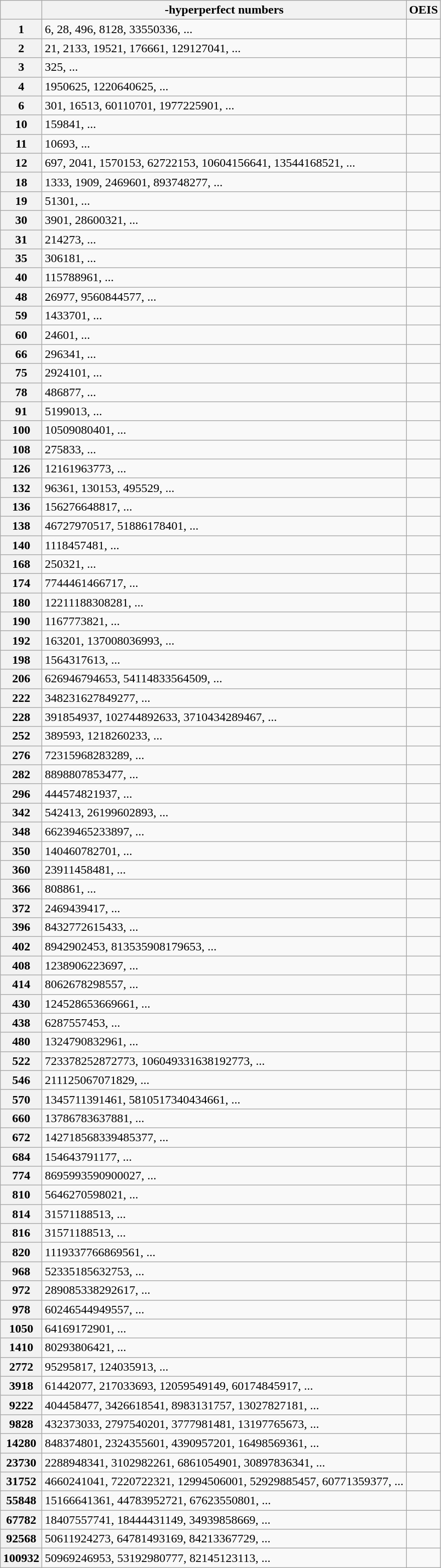<table class="wikitable mw-collapsible mw-collapsed">
<tr>
<th></th>
<th>-hyperperfect numbers</th>
<th>OEIS</th>
</tr>
<tr>
<th>1</th>
<td>6, 28, 496, 8128, 33550336, ...</td>
<td></td>
</tr>
<tr>
<th>2</th>
<td>21, 2133, 19521, 176661, 129127041, ...</td>
<td></td>
</tr>
<tr>
<th>3</th>
<td>325, ...</td>
<td> </td>
</tr>
<tr>
<th>4</th>
<td>1950625, 1220640625, ...</td>
<td> </td>
</tr>
<tr>
<th>6</th>
<td>301, 16513, 60110701, 1977225901, ...</td>
<td></td>
</tr>
<tr>
<th>10</th>
<td>159841, ...</td>
<td> </td>
</tr>
<tr>
<th>11</th>
<td>10693, ...</td>
<td> </td>
</tr>
<tr>
<th>12</th>
<td>697, 2041, 1570153, 62722153, 10604156641, 13544168521, ...</td>
<td></td>
</tr>
<tr>
<th>18</th>
<td>1333, 1909, 2469601, 893748277, ...</td>
<td></td>
</tr>
<tr>
<th>19</th>
<td>51301, ...</td>
<td> </td>
</tr>
<tr>
<th>30</th>
<td>3901, 28600321, ...</td>
<td> </td>
</tr>
<tr>
<th>31</th>
<td>214273, ...</td>
<td> </td>
</tr>
<tr>
<th>35</th>
<td>306181, ...</td>
<td> </td>
</tr>
<tr>
<th>40</th>
<td>115788961, ...</td>
<td> </td>
</tr>
<tr>
<th>48</th>
<td>26977, 9560844577, ...</td>
<td> </td>
</tr>
<tr>
<th>59</th>
<td>1433701, ...</td>
<td> </td>
</tr>
<tr>
<th>60</th>
<td>24601, ...</td>
<td> </td>
</tr>
<tr>
<th>66</th>
<td>296341, ...</td>
<td> </td>
</tr>
<tr>
<th>75</th>
<td>2924101, ...</td>
<td> </td>
</tr>
<tr>
<th>78</th>
<td>486877, ...</td>
<td> </td>
</tr>
<tr>
<th>91</th>
<td>5199013, ...</td>
<td> </td>
</tr>
<tr>
<th>100</th>
<td>10509080401, ...</td>
<td> </td>
</tr>
<tr>
<th>108</th>
<td>275833, ...</td>
<td> </td>
</tr>
<tr>
<th>126</th>
<td>12161963773, ...</td>
<td> </td>
</tr>
<tr>
<th>132</th>
<td>96361, 130153, 495529, ...</td>
<td> </td>
</tr>
<tr>
<th>136</th>
<td>156276648817, ...</td>
<td> </td>
</tr>
<tr>
<th>138</th>
<td>46727970517, 51886178401, ...</td>
<td> </td>
</tr>
<tr>
<th>140</th>
<td>1118457481, ...</td>
<td> </td>
</tr>
<tr>
<th>168</th>
<td>250321, ...</td>
<td> </td>
</tr>
<tr>
<th>174</th>
<td>7744461466717, ...</td>
<td> </td>
</tr>
<tr>
<th>180</th>
<td>12211188308281, ...</td>
<td> </td>
</tr>
<tr>
<th>190</th>
<td>1167773821, ...</td>
<td> </td>
</tr>
<tr>
<th>192</th>
<td>163201, 137008036993, ...</td>
<td> </td>
</tr>
<tr>
<th>198</th>
<td>1564317613, ...</td>
<td> </td>
</tr>
<tr>
<th>206</th>
<td>626946794653, 54114833564509, ...</td>
<td> </td>
</tr>
<tr>
<th>222</th>
<td>348231627849277, ...</td>
<td> </td>
</tr>
<tr>
<th>228</th>
<td>391854937, 102744892633, 3710434289467, ...</td>
<td> </td>
</tr>
<tr>
<th>252</th>
<td>389593, 1218260233, ...</td>
<td> </td>
</tr>
<tr>
<th>276</th>
<td>72315968283289, ...</td>
<td> </td>
</tr>
<tr>
<th>282</th>
<td>8898807853477, ...</td>
<td> </td>
</tr>
<tr>
<th>296</th>
<td>444574821937, ...</td>
<td> </td>
</tr>
<tr>
<th>342</th>
<td>542413, 26199602893, ...</td>
<td> </td>
</tr>
<tr>
<th>348</th>
<td>66239465233897, ...</td>
<td> </td>
</tr>
<tr>
<th>350</th>
<td>140460782701, ...</td>
<td> </td>
</tr>
<tr>
<th>360</th>
<td>23911458481, ...</td>
<td> </td>
</tr>
<tr>
<th>366</th>
<td>808861, ...</td>
<td> </td>
</tr>
<tr>
<th>372</th>
<td>2469439417, ...</td>
<td> </td>
</tr>
<tr>
<th>396</th>
<td>8432772615433, ...</td>
<td> </td>
</tr>
<tr>
<th>402</th>
<td>8942902453, 813535908179653, ...</td>
<td> </td>
</tr>
<tr>
<th>408</th>
<td>1238906223697, ...</td>
<td> </td>
</tr>
<tr>
<th>414</th>
<td>8062678298557, ...</td>
<td> </td>
</tr>
<tr>
<th>430</th>
<td>124528653669661, ...</td>
<td> </td>
</tr>
<tr>
<th>438</th>
<td>6287557453, ...</td>
<td> </td>
</tr>
<tr>
<th>480</th>
<td>1324790832961, ...</td>
<td> </td>
</tr>
<tr>
<th>522</th>
<td>723378252872773, 106049331638192773, ...</td>
<td> </td>
</tr>
<tr>
<th>546</th>
<td>211125067071829, ...</td>
<td> </td>
</tr>
<tr>
<th>570</th>
<td>1345711391461, 5810517340434661, ...</td>
<td> </td>
</tr>
<tr>
<th>660</th>
<td>13786783637881, ...</td>
<td> </td>
</tr>
<tr>
<th>672</th>
<td>142718568339485377, ...</td>
<td> </td>
</tr>
<tr>
<th>684</th>
<td>154643791177, ...</td>
<td> </td>
</tr>
<tr>
<th>774</th>
<td>8695993590900027, ...</td>
<td> </td>
</tr>
<tr>
<th>810</th>
<td>5646270598021, ...</td>
<td> </td>
</tr>
<tr>
<th>814</th>
<td>31571188513, ...</td>
<td> </td>
</tr>
<tr>
<th>816</th>
<td>31571188513, ...</td>
<td> </td>
</tr>
<tr>
<th>820</th>
<td>1119337766869561, ...</td>
<td> </td>
</tr>
<tr>
<th>968</th>
<td>52335185632753, ...</td>
<td> </td>
</tr>
<tr>
<th>972</th>
<td>289085338292617, ...</td>
<td> </td>
</tr>
<tr>
<th>978</th>
<td>60246544949557, ...</td>
<td> </td>
</tr>
<tr>
<th>1050</th>
<td>64169172901, ...</td>
<td> </td>
</tr>
<tr>
<th>1410</th>
<td>80293806421, ...</td>
<td> </td>
</tr>
<tr>
<th>2772</th>
<td>95295817, 124035913, ...</td>
<td></td>
</tr>
<tr>
<th>3918</th>
<td>61442077, 217033693, 12059549149, 60174845917, ...</td>
<td> </td>
</tr>
<tr>
<th>9222</th>
<td>404458477, 3426618541, 8983131757, 13027827181, ...</td>
<td> </td>
</tr>
<tr>
<th>9828</th>
<td>432373033, 2797540201, 3777981481, 13197765673, ...</td>
<td> </td>
</tr>
<tr>
<th>14280</th>
<td>848374801, 2324355601, 4390957201, 16498569361, ...</td>
<td> </td>
</tr>
<tr>
<th>23730</th>
<td>2288948341, 3102982261, 6861054901, 30897836341, ...</td>
<td> </td>
</tr>
<tr>
<th>31752</th>
<td>4660241041, 7220722321, 12994506001, 52929885457, 60771359377, ...</td>
<td></td>
</tr>
<tr>
<th>55848</th>
<td>15166641361, 44783952721, 67623550801, ...</td>
<td> </td>
</tr>
<tr>
<th>67782</th>
<td>18407557741, 18444431149, 34939858669, ...</td>
<td> </td>
</tr>
<tr>
<th>92568</th>
<td>50611924273, 64781493169, 84213367729, ...</td>
<td> </td>
</tr>
<tr>
<th>100932</th>
<td>50969246953, 53192980777, 82145123113, ...</td>
<td> </td>
</tr>
</table>
